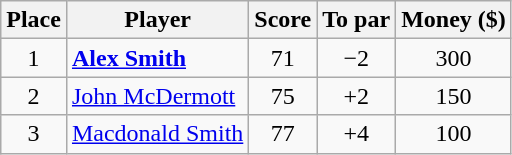<table class=wikitable>
<tr>
<th>Place</th>
<th>Player</th>
<th>Score</th>
<th>To par</th>
<th>Money ($)</th>
</tr>
<tr>
<td align=center>1</td>
<td> <strong><a href='#'>Alex Smith</a></strong></td>
<td align=center>71</td>
<td align=center>−2</td>
<td align=center>300</td>
</tr>
<tr>
<td align=center>2</td>
<td> <a href='#'>John McDermott</a></td>
<td align=center>75</td>
<td align=center>+2</td>
<td align=center>150</td>
</tr>
<tr>
<td align=center>3</td>
<td> <a href='#'>Macdonald Smith</a></td>
<td align=center>77</td>
<td align=center>+4</td>
<td align=center>100</td>
</tr>
</table>
